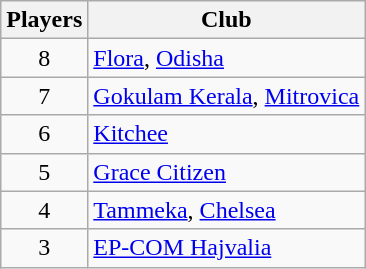<table class="wikitable">
<tr>
<th>Players</th>
<th>Club</th>
</tr>
<tr>
<td align="center">8</td>
<td> <a href='#'>Flora</a>,  <a href='#'>Odisha</a></td>
</tr>
<tr>
<td align="center">7</td>
<td> <a href='#'>Gokulam Kerala</a>,  <a href='#'>Mitrovica</a></td>
</tr>
<tr>
<td align="center">6</td>
<td> <a href='#'>Kitchee</a></td>
</tr>
<tr>
<td align="center">5</td>
<td> <a href='#'>Grace Citizen</a></td>
</tr>
<tr>
<td align="center">4</td>
<td> <a href='#'>Tammeka</a>,  <a href='#'>Chelsea</a></td>
</tr>
<tr>
<td align="center">3</td>
<td> <a href='#'>EP-COM Hajvalia</a></td>
</tr>
</table>
